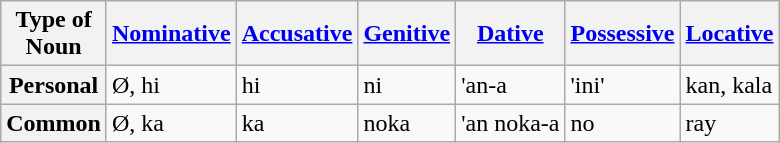<table class="wikitable">
<tr>
<th>Type of<br> Noun</th>
<th c=01><a href='#'>Nominative</a></th>
<th c=02><a href='#'>Accusative</a></th>
<th c=03><a href='#'>Genitive</a></th>
<th c=04><a href='#'>Dative</a></th>
<th c=05><a href='#'>Possessive</a></th>
<th c=06><a href='#'>Locative</a></th>
</tr>
<tr>
<th>Personal</th>
<td c=01>Ø, hi</td>
<td c=02>hi</td>
<td c=03>ni</td>
<td c=04>'an-a</td>
<td c=05>'ini'</td>
<td c=06>kan, kala</td>
</tr>
<tr>
<th>Common</th>
<td c=01>Ø, ka</td>
<td c=02>ka</td>
<td c=03>noka</td>
<td c=04>'an noka-a</td>
<td c=05>no</td>
<td c=06>ray</td>
</tr>
</table>
